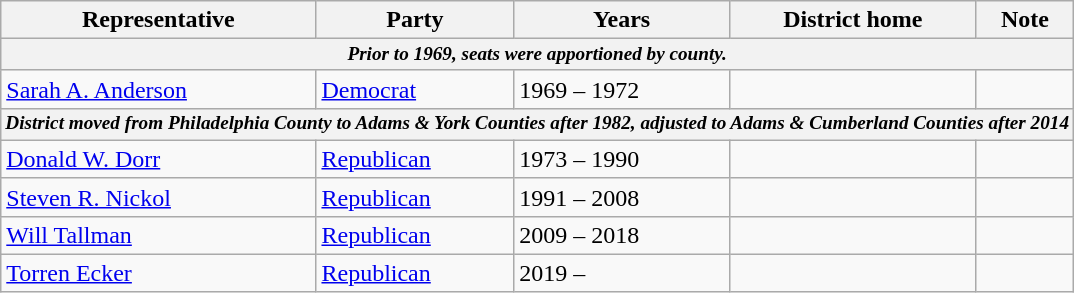<table class=wikitable>
<tr valign=bottom>
<th>Representative</th>
<th>Party</th>
<th>Years</th>
<th>District home</th>
<th>Note</th>
</tr>
<tr>
<th colspan=5 style="font-size: 80%;"><em>Prior to 1969, seats were apportioned by county.</em></th>
</tr>
<tr>
<td><a href='#'>Sarah A. Anderson</a></td>
<td><a href='#'>Democrat</a></td>
<td>1969 – 1972</td>
<td></td>
<td></td>
</tr>
<tr>
<th colspan=5 style="font-size: 80%;"><em>District moved from Philadelphia County to Adams & York Counties after 1982, adjusted to Adams & Cumberland Counties after 2014</em></th>
</tr>
<tr>
<td><a href='#'>Donald W. Dorr</a></td>
<td><a href='#'>Republican</a></td>
<td>1973 – 1990</td>
<td></td>
<td></td>
</tr>
<tr>
<td><a href='#'>Steven R. Nickol</a></td>
<td><a href='#'>Republican</a></td>
<td>1991 – 2008</td>
<td></td>
<td></td>
</tr>
<tr>
<td><a href='#'>Will Tallman</a></td>
<td><a href='#'>Republican</a></td>
<td>2009 – 2018</td>
<td></td>
<td></td>
</tr>
<tr>
<td><a href='#'>Torren Ecker</a></td>
<td><a href='#'>Republican</a></td>
<td>2019 –</td>
<td></td>
<td></td>
</tr>
</table>
